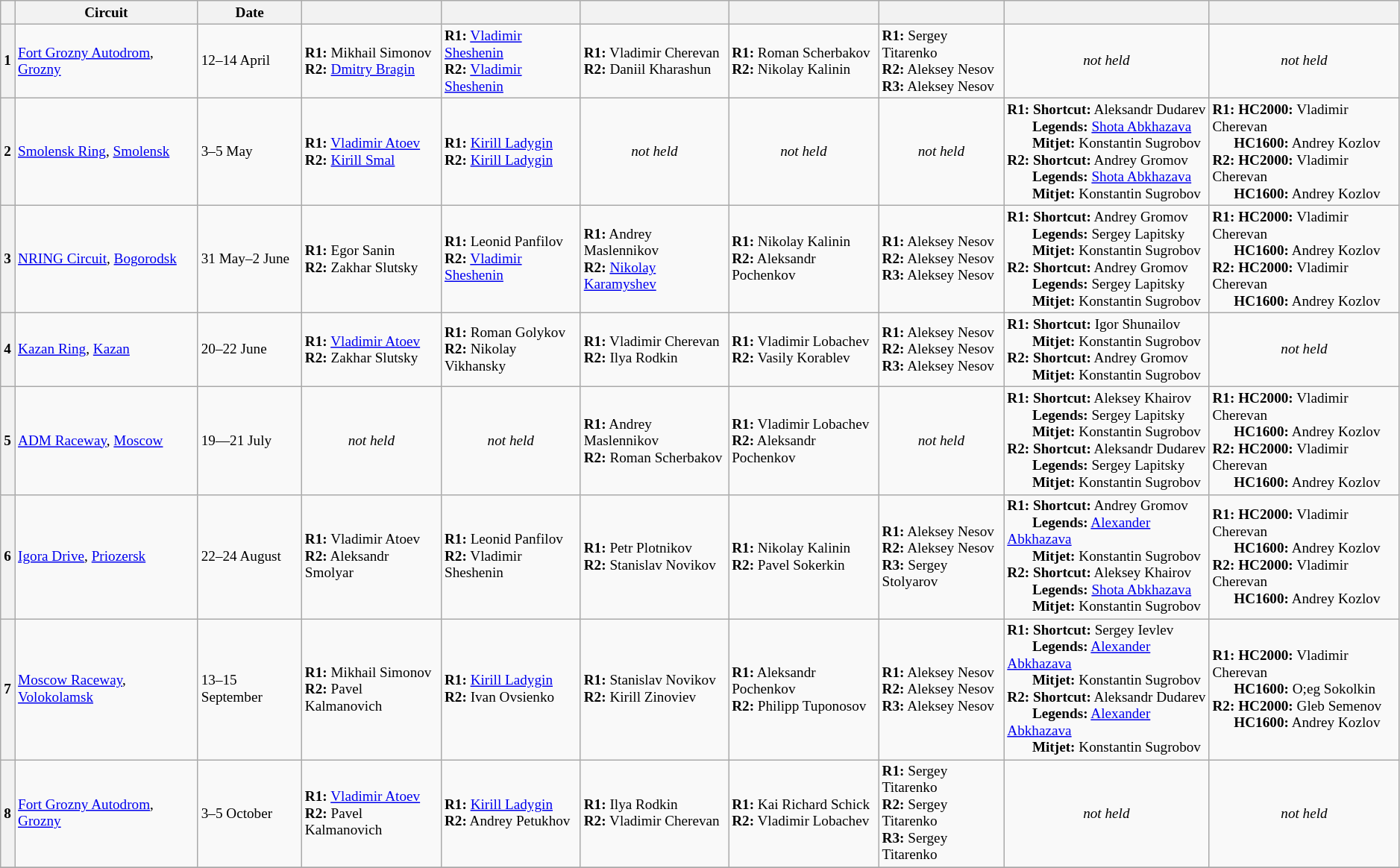<table class="wikitable" style="font-size: 80%">
<tr>
<th></th>
<th>Circuit</th>
<th>Date</th>
<th></th>
<th></th>
<th></th>
<th></th>
<th></th>
<th></th>
<th></th>
</tr>
<tr>
<th>1</th>
<td><a href='#'>Fort Grozny Autodrom</a>, <a href='#'>Grozny</a></td>
<td>12–14 April</td>
<td><strong>R1:</strong> Mikhail Simonov<br><strong>R2:</strong> <a href='#'>Dmitry Bragin</a></td>
<td><strong>R1:</strong> <a href='#'>Vladimir Sheshenin</a><br><strong>R2:</strong> <a href='#'>Vladimir Sheshenin</a></td>
<td><strong>R1:</strong> Vladimir Cherevan<br><strong>R2:</strong> Daniil Kharashun</td>
<td><strong>R1:</strong> Roman Scherbakov<br><strong>R2:</strong> Nikolay Kalinin</td>
<td><strong>R1:</strong> Sergey Titarenko<br><strong>R2:</strong> Aleksey Nesov<br><strong>R3:</strong> Aleksey Nesov</td>
<td align="center"><em>not held</em></td>
<td align="center"><em>not held</em></td>
</tr>
<tr>
<th>2</th>
<td><a href='#'>Smolensk Ring</a>, <a href='#'>Smolensk</a></td>
<td>3–5 May</td>
<td><strong>R1:</strong> <a href='#'>Vladimir Atoev</a><br><strong>R2:</strong> <a href='#'>Kirill Smal</a></td>
<td><strong>R1:</strong> <a href='#'>Kirill Ladygin</a><br><strong>R2:</strong> <a href='#'>Kirill Ladygin</a></td>
<td align="center"><em>not held</em></td>
<td align="center"><em>not held</em></td>
<td align="center"><em>not held</em></td>
<td><strong>R1:</strong> <strong>Shortcut:</strong> Aleksandr Dudarev<br>       <strong>Legends:</strong> <a href='#'>Shota Abkhazava</a><br>       <strong>Mitjet:</strong> Konstantin Sugrobov<br><strong>R2:</strong> <strong>Shortcut:</strong> Andrey Gromov<br>       <strong>Legends:</strong> <a href='#'>Shota Abkhazava</a><br>       <strong>Mitjet:</strong> Konstantin Sugrobov</td>
<td><strong>R1:</strong> <strong>HC2000:</strong> Vladimir Cherevan<br>      <strong>HC1600:</strong> Andrey Kozlov<br><strong>R2:</strong> <strong>HC2000:</strong> Vladimir Cherevan<br>      <strong>HC1600:</strong> Andrey Kozlov</td>
</tr>
<tr>
<th>3</th>
<td><a href='#'>NRING Circuit</a>, <a href='#'>Bogorodsk</a></td>
<td>31 May–2 June</td>
<td><strong>R1:</strong> Egor Sanin<br><strong>R2:</strong> Zakhar Slutsky</td>
<td><strong>R1:</strong> Leonid Panfilov<br><strong>R2:</strong> <a href='#'>Vladimir Sheshenin</a></td>
<td><strong>R1:</strong> Andrey Maslennikov<br><strong>R2:</strong> <a href='#'>Nikolay Karamyshev</a></td>
<td><strong>R1:</strong> Nikolay Kalinin <br><strong>R2:</strong> Aleksandr Pochenkov</td>
<td><strong>R1:</strong> Aleksey Nesov<br><strong>R2:</strong> Aleksey Nesov<br><strong>R3:</strong> Aleksey Nesov</td>
<td><strong>R1:</strong> <strong>Shortcut:</strong> Andrey Gromov<br>       <strong>Legends:</strong> Sergey Lapitsky<br>       <strong>Mitjet:</strong> Konstantin Sugrobov<br><strong>R2:</strong> <strong>Shortcut:</strong> Andrey Gromov<br>       <strong>Legends:</strong> Sergey Lapitsky<br>       <strong>Mitjet:</strong> Konstantin Sugrobov</td>
<td><strong>R1:</strong> <strong>HC2000:</strong> Vladimir Cherevan<br>      <strong>HC1600:</strong> Andrey Kozlov<br><strong>R2:</strong> <strong>HC2000:</strong> Vladimir Cherevan<br>      <strong>HC1600:</strong> Andrey Kozlov</td>
</tr>
<tr>
<th>4</th>
<td><a href='#'>Kazan Ring</a>, <a href='#'>Kazan</a></td>
<td>20–22 June</td>
<td><strong>R1:</strong> <a href='#'>Vladimir Atoev</a><br><strong>R2:</strong> Zakhar Slutsky</td>
<td><strong>R1:</strong> Roman Golykov<br><strong>R2:</strong> Nikolay Vikhansky</td>
<td><strong>R1:</strong> Vladimir Cherevan<br><strong>R2:</strong> Ilya Rodkin</td>
<td><strong>R1:</strong> Vladimir Lobachev<br><strong>R2:</strong> Vasily Korablev</td>
<td><strong>R1:</strong> Aleksey Nesov<br><strong>R2:</strong> Aleksey Nesov<br><strong>R3:</strong> Aleksey Nesov</td>
<td><strong>R1:</strong> <strong>Shortcut:</strong> Igor Shunailov<br>       <strong>Mitjet:</strong> Konstantin Sugrobov<br><strong>R2:</strong> <strong>Shortcut:</strong> Andrey Gromov<br>       <strong>Mitjet:</strong> Konstantin Sugrobov</td>
<td align="center"><em>not held</em></td>
</tr>
<tr>
<th>5</th>
<td><a href='#'>ADM Raceway</a>, <a href='#'>Moscow</a></td>
<td>19—21 July</td>
<td align="center"><em>not held</em></td>
<td align="center"><em>not held</em></td>
<td><strong>R1:</strong> Andrey Maslennikov<br><strong>R2:</strong> Roman Scherbakov</td>
<td><strong>R1:</strong> Vladimir Lobachev<br><strong>R2:</strong> Aleksandr Pochenkov</td>
<td align="center"><em>not held</em></td>
<td><strong>R1:</strong> <strong>Shortcut:</strong> Aleksey Khairov<br>       <strong>Legends:</strong> Sergey Lapitsky<br>       <strong>Mitjet:</strong> Konstantin Sugrobov<br><strong>R2:</strong> <strong>Shortcut:</strong> Aleksandr Dudarev<br>       <strong>Legends:</strong> Sergey Lapitsky<br>       <strong>Mitjet:</strong> Konstantin Sugrobov</td>
<td><strong>R1:</strong> <strong>HC2000:</strong> Vladimir Cherevan<br>      <strong>HC1600:</strong> Andrey Kozlov<br><strong>R2:</strong> <strong>HC2000:</strong> Vladimir Cherevan<br>      <strong>HC1600:</strong> Andrey Kozlov</td>
</tr>
<tr>
<th>6</th>
<td><a href='#'>Igora Drive</a>, <a href='#'>Priozersk</a></td>
<td>22–24 August</td>
<td><strong>R1:</strong> Vladimir Atoev<br><strong>R2:</strong> Aleksandr Smolyar</td>
<td><strong>R1:</strong> Leonid Panfilov<br><strong>R2:</strong> Vladimir Sheshenin</td>
<td><strong>R1:</strong> Petr Plotnikov<br><strong>R2:</strong> Stanislav Novikov</td>
<td><strong>R1:</strong> Nikolay Kalinin<br><strong>R2:</strong> Pavel Sokerkin</td>
<td><strong>R1:</strong> Aleksey Nesov<br><strong>R2:</strong> Aleksey Nesov<br><strong>R3:</strong> Sergey Stolyarov</td>
<td><strong>R1:</strong> <strong>Shortcut:</strong> Andrey Gromov<br>       <strong>Legends:</strong> <a href='#'>Alexander Abkhazava</a><br>       <strong>Mitjet:</strong> Konstantin Sugrobov<br><strong>R2:</strong> <strong>Shortcut:</strong> Aleksey Khairov<br>       <strong>Legends:</strong> <a href='#'>Shota Abkhazava</a><br>       <strong>Mitjet:</strong> Konstantin Sugrobov</td>
<td><strong>R1:</strong> <strong>HC2000:</strong> Vladimir Cherevan<br>      <strong>HC1600:</strong> Andrey Kozlov<br><strong>R2:</strong> <strong>HC2000:</strong> Vladimir Cherevan<br>      <strong>HC1600:</strong> Andrey Kozlov</td>
</tr>
<tr>
<th>7</th>
<td><a href='#'>Moscow Raceway</a>, <a href='#'>Volokolamsk</a></td>
<td>13–15 September</td>
<td><strong>R1:</strong> Mikhail Simonov<br><strong>R2:</strong> Pavel Kalmanovich</td>
<td><strong>R1:</strong> <a href='#'>Kirill Ladygin</a><br><strong>R2:</strong> Ivan Ovsienko</td>
<td><strong>R1:</strong> Stanislav Novikov<br><strong>R2:</strong> Kirill Zinoviev</td>
<td><strong>R1:</strong> Aleksandr Pochenkov<br><strong>R2:</strong> Philipp Tuponosov</td>
<td><strong>R1:</strong> Aleksey Nesov<br><strong>R2:</strong> Aleksey Nesov<br><strong>R3:</strong> Aleksey Nesov</td>
<td><strong>R1:</strong> <strong>Shortcut:</strong> Sergey Ievlev<br>       <strong>Legends:</strong> <a href='#'>Alexander Abkhazava</a><br>       <strong>Mitjet:</strong> Konstantin Sugrobov<br><strong>R2:</strong> <strong>Shortcut:</strong> Aleksandr Dudarev<br>       <strong>Legends:</strong> <a href='#'>Alexander Abkhazava</a><br>       <strong>Mitjet:</strong> Konstantin Sugrobov</td>
<td><strong>R1:</strong> <strong>HC2000:</strong> Vladimir Cherevan<br>      <strong>HC1600:</strong> O;eg Sokolkin<br><strong>R2:</strong> <strong>HC2000:</strong> Gleb Semenov<br>      <strong>HC1600:</strong> Andrey Kozlov</td>
</tr>
<tr>
<th>8</th>
<td><a href='#'>Fort Grozny Autodrom</a>, <a href='#'>Grozny</a></td>
<td>3–5 October</td>
<td><strong>R1:</strong> <a href='#'>Vladimir Atoev</a><br><strong>R2:</strong> Pavel Kalmanovich</td>
<td><strong>R1:</strong> <a href='#'>Kirill Ladygin</a><br><strong>R2:</strong> Andrey Petukhov</td>
<td><strong>R1:</strong> Ilya Rodkin<br><strong>R2:</strong> Vladimir Cherevan</td>
<td><strong>R1:</strong> Kai Richard Schick<br><strong>R2:</strong> Vladimir Lobachev</td>
<td><strong>R1:</strong> Sergey Titarenko<br><strong>R2:</strong> Sergey Titarenko<br><strong>R3:</strong> Sergey Titarenko</td>
<td align="center"><em>not held</em></td>
<td align="center"><em>not held</em></td>
</tr>
<tr>
</tr>
</table>
